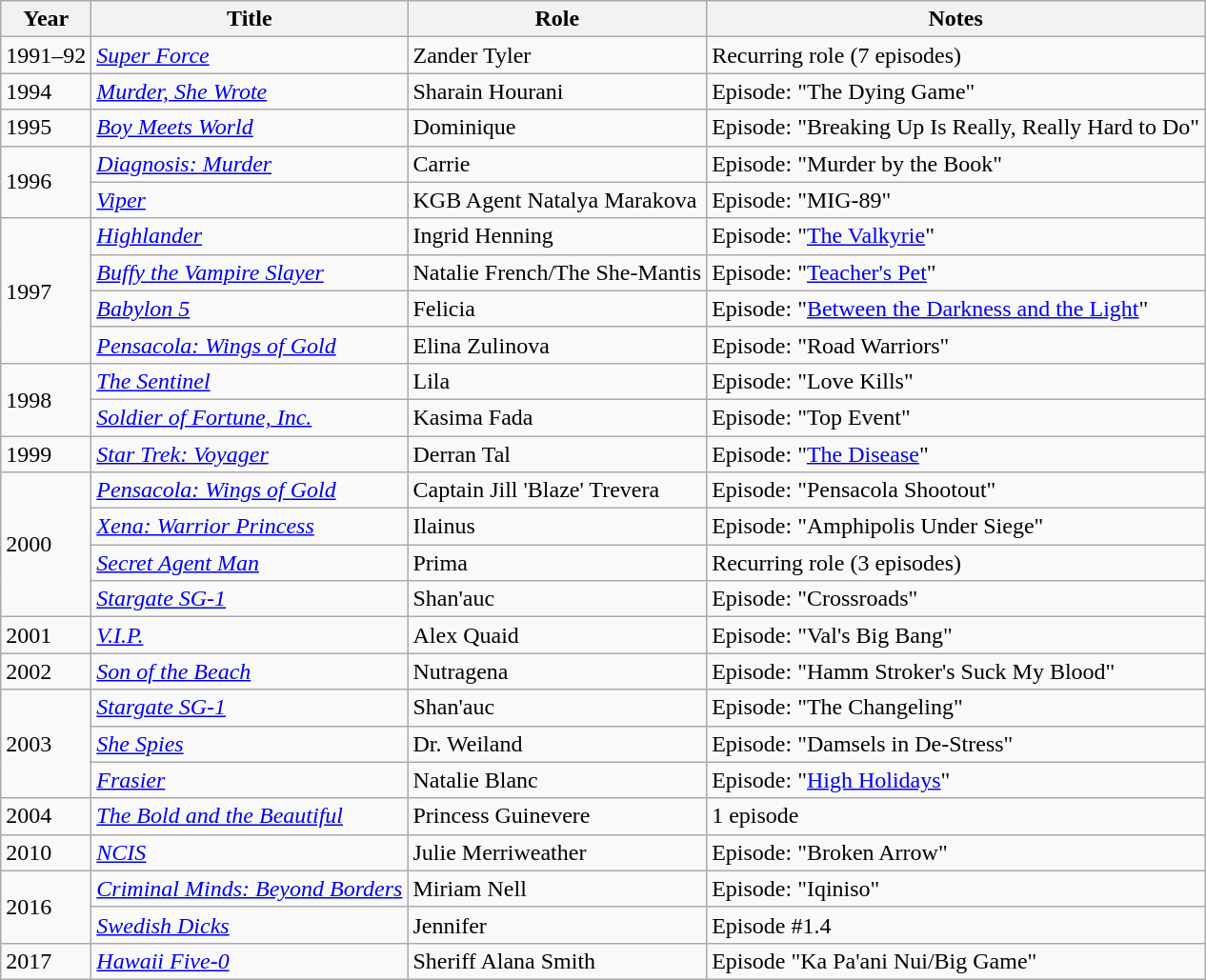<table class="wikitable">
<tr>
<th>Year</th>
<th>Title</th>
<th>Role</th>
<th>Notes</th>
</tr>
<tr>
<td>1991–92</td>
<td><em><a href='#'>Super Force</a></em></td>
<td>Zander Tyler</td>
<td>Recurring role (7 episodes)</td>
</tr>
<tr>
<td>1994</td>
<td><em><a href='#'>Murder, She Wrote</a></em></td>
<td>Sharain Hourani</td>
<td>Episode: "The Dying Game"</td>
</tr>
<tr>
<td>1995</td>
<td><em><a href='#'>Boy Meets World</a></em></td>
<td>Dominique</td>
<td>Episode: "Breaking Up Is Really, Really Hard to Do"</td>
</tr>
<tr>
<td rowspan="2">1996</td>
<td><em><a href='#'>Diagnosis: Murder</a></em></td>
<td>Carrie</td>
<td>Episode: "Murder by the Book"</td>
</tr>
<tr>
<td><em><a href='#'>Viper</a></em></td>
<td>KGB Agent Natalya Marakova</td>
<td>Episode: "MIG-89"</td>
</tr>
<tr>
<td rowspan="4">1997</td>
<td><em><a href='#'>Highlander</a></em></td>
<td>Ingrid Henning</td>
<td>Episode: "<a href='#'>The Valkyrie</a>"</td>
</tr>
<tr>
<td><em><a href='#'>Buffy the Vampire Slayer</a></em></td>
<td>Natalie French/The She-Mantis</td>
<td>Episode: "<a href='#'>Teacher's Pet</a>"</td>
</tr>
<tr>
<td><em><a href='#'>Babylon 5</a></em></td>
<td>Felicia</td>
<td>Episode: "<a href='#'>Between the Darkness and the Light</a>"</td>
</tr>
<tr>
<td><em><a href='#'>Pensacola: Wings of Gold</a></em></td>
<td>Elina Zulinova</td>
<td>Episode: "Road Warriors"</td>
</tr>
<tr>
<td rowspan="2">1998</td>
<td><em><a href='#'>The Sentinel</a></em></td>
<td>Lila</td>
<td>Episode: "Love Kills"</td>
</tr>
<tr>
<td><em><a href='#'>Soldier of Fortune, Inc.</a></em></td>
<td>Kasima Fada</td>
<td>Episode: "Top Event"</td>
</tr>
<tr>
<td>1999</td>
<td><em><a href='#'>Star Trek: Voyager</a></em></td>
<td>Derran Tal</td>
<td>Episode: "<a href='#'>The Disease</a>"</td>
</tr>
<tr>
<td rowspan="4">2000</td>
<td><em><a href='#'>Pensacola: Wings of Gold</a></em></td>
<td>Captain Jill 'Blaze' Trevera</td>
<td>Episode: "Pensacola Shootout"</td>
</tr>
<tr>
<td><em><a href='#'>Xena: Warrior Princess</a></em></td>
<td>Ilainus</td>
<td>Episode: "Amphipolis Under Siege"</td>
</tr>
<tr>
<td><em><a href='#'>Secret Agent Man</a></em></td>
<td>Prima</td>
<td>Recurring role (3 episodes)</td>
</tr>
<tr>
<td><em><a href='#'>Stargate SG-1</a></em></td>
<td>Shan'auc</td>
<td>Episode: "Crossroads"</td>
</tr>
<tr>
<td>2001</td>
<td><em><a href='#'>V.I.P.</a></em></td>
<td>Alex Quaid</td>
<td>Episode: "Val's Big Bang"</td>
</tr>
<tr>
<td>2002</td>
<td><em><a href='#'>Son of the Beach</a></em></td>
<td>Nutragena</td>
<td>Episode: "Hamm Stroker's Suck My Blood"</td>
</tr>
<tr>
<td rowspan="3">2003</td>
<td><em><a href='#'>Stargate SG-1</a></em></td>
<td>Shan'auc</td>
<td>Episode: "The Changeling"</td>
</tr>
<tr>
<td><em><a href='#'>She Spies</a></em></td>
<td>Dr. Weiland</td>
<td>Episode: "Damsels in De-Stress"</td>
</tr>
<tr>
<td><em><a href='#'>Frasier</a></em></td>
<td>Natalie Blanc</td>
<td>Episode: "<a href='#'>High Holidays</a>"</td>
</tr>
<tr>
<td>2004</td>
<td><em><a href='#'>The Bold and the Beautiful</a></em></td>
<td>Princess Guinevere</td>
<td>1 episode</td>
</tr>
<tr>
<td>2010</td>
<td><em><a href='#'>NCIS</a></em></td>
<td>Julie Merriweather</td>
<td>Episode: "Broken Arrow"</td>
</tr>
<tr>
<td rowspan="2">2016</td>
<td><em><a href='#'>Criminal Minds: Beyond Borders</a></em></td>
<td>Miriam Nell</td>
<td>Episode: "Iqiniso"</td>
</tr>
<tr>
<td><em><a href='#'>Swedish Dicks</a></em></td>
<td>Jennifer</td>
<td>Episode #1.4</td>
</tr>
<tr>
<td>2017</td>
<td><em><a href='#'>Hawaii Five-0</a></em></td>
<td>Sheriff Alana Smith</td>
<td>Episode "Ka Pa'ani Nui/Big Game"</td>
</tr>
</table>
